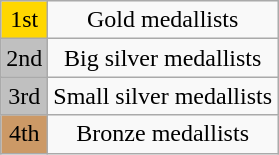<table class="wikitable" style="text-align:center">
<tr>
<td style=background:gold>1st</td>
<td>Gold medallists</td>
</tr>
<tr>
<td style=background:silver>2nd</td>
<td>Big silver medallists</td>
</tr>
<tr>
<td style=background:silver>3rd</td>
<td>Small silver medallists</td>
</tr>
<tr>
<td style=background:#cc9966>4th</td>
<td>Bronze medallists</td>
</tr>
</table>
